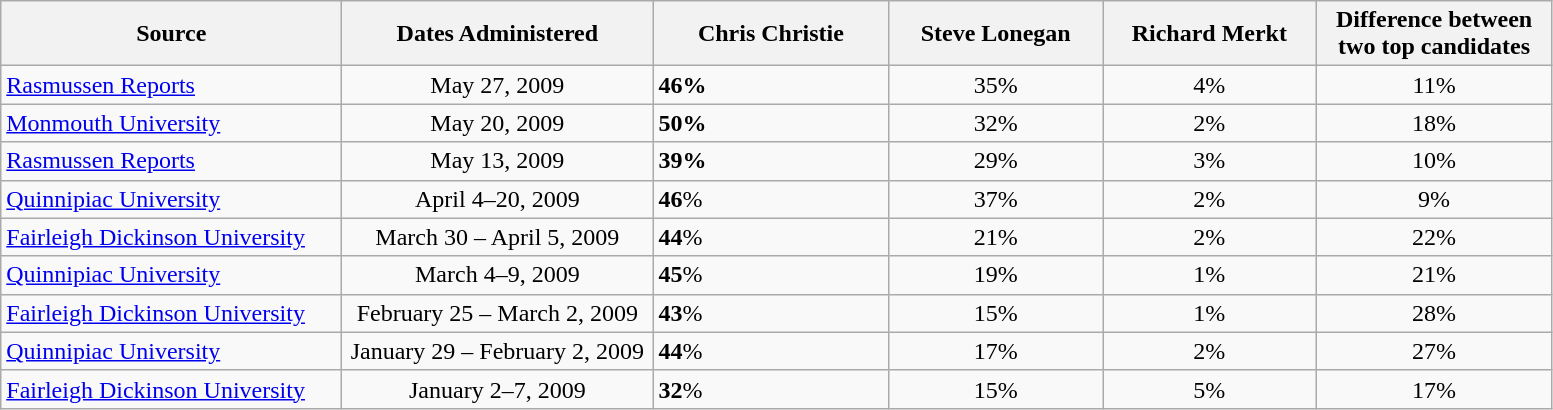<table class="wikitable">
<tr>
<th style="width:220px;">Source</th>
<th style="width:200px;">Dates Administered</th>
<th style="width:150px;">Chris Christie</th>
<th style="width:135px;">Steve Lonegan</th>
<th style="width:135px;">Richard Merkt</th>
<th style="width:150px;">Difference between two top candidates</th>
</tr>
<tr>
<td><a href='#'>Rasmussen Reports</a></td>
<td align=center>May 27, 2009</td>
<td><strong>46%</strong></td>
<td align=center>35%</td>
<td align=center>4%</td>
<td align=center>11%</td>
</tr>
<tr>
<td><a href='#'>Monmouth University</a></td>
<td align=center>May 20, 2009</td>
<td><strong>50%</strong></td>
<td align=center>32%</td>
<td align=center>2%</td>
<td align=center>18%</td>
</tr>
<tr>
<td><a href='#'>Rasmussen Reports</a></td>
<td align=center>May 13, 2009</td>
<td><strong>39%</strong></td>
<td align=center>29%</td>
<td align=center>3%</td>
<td align=center>10%</td>
</tr>
<tr>
<td><a href='#'>Quinnipiac University</a></td>
<td align=center>April 4–20, 2009</td>
<td><strong>46</strong>%</td>
<td align=center>37%</td>
<td align=center>2%</td>
<td align=center>9%</td>
</tr>
<tr>
<td><a href='#'>Fairleigh Dickinson University</a></td>
<td align=center>March 30 – April 5, 2009</td>
<td><strong>44</strong>%</td>
<td align=center>21%</td>
<td align=center>2%</td>
<td align=center>22%</td>
</tr>
<tr>
<td><a href='#'>Quinnipiac University</a></td>
<td align=center>March 4–9, 2009</td>
<td><strong>45</strong>%</td>
<td align=center>19%</td>
<td align=center>1%</td>
<td align=center>21%</td>
</tr>
<tr>
<td><a href='#'>Fairleigh Dickinson University</a></td>
<td align=center>February 25 – March 2, 2009</td>
<td><strong>43</strong>%</td>
<td align=center>15%</td>
<td align=center>1%</td>
<td align=center>28%</td>
</tr>
<tr>
<td><a href='#'>Quinnipiac University</a></td>
<td align=center>January 29 – February 2, 2009</td>
<td><strong>44</strong>%</td>
<td align=center>17%</td>
<td align=center>2%</td>
<td align=center>27%</td>
</tr>
<tr>
<td><a href='#'>Fairleigh Dickinson University</a></td>
<td align=center>January 2–7, 2009</td>
<td><strong>32</strong>%</td>
<td align=center>15%</td>
<td align=center>5%</td>
<td align=center>17%</td>
</tr>
</table>
